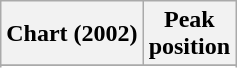<table class="wikitable plainrowheaders sortable" style="text-align:center;" border="1">
<tr>
<th scope="col">Chart (2002)</th>
<th scope="col">Peak<br>position</th>
</tr>
<tr>
</tr>
<tr>
</tr>
</table>
